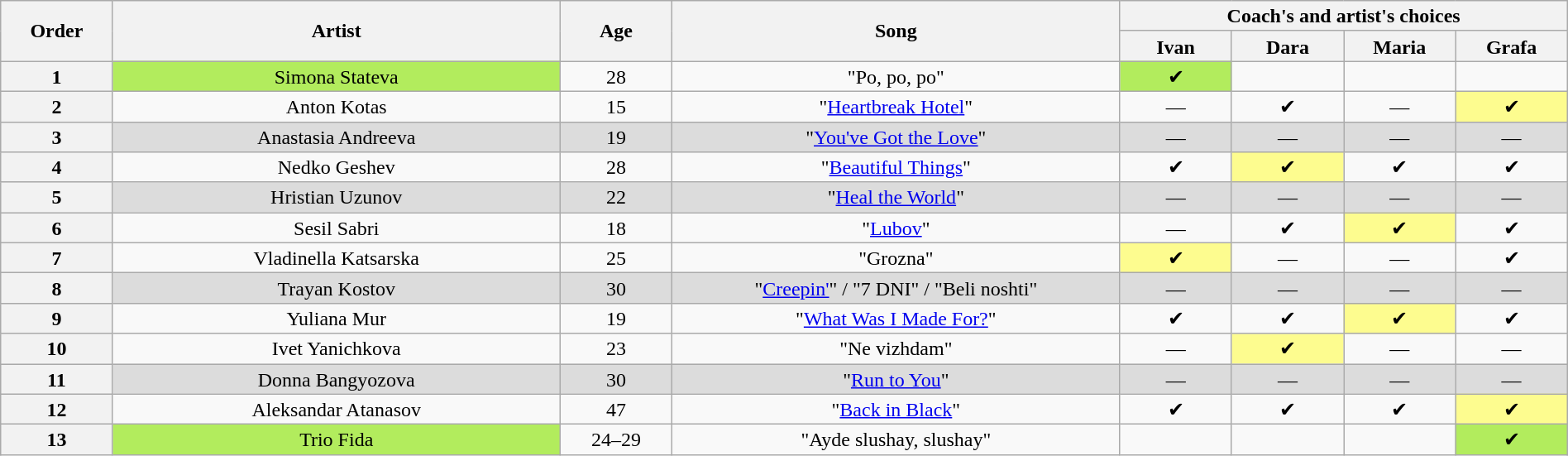<table class="wikitable" style="text-align:center; line-height:17px; width:100%">
<tr>
<th rowspan="2" scope="col" style="width:06%">Order</th>
<th rowspan="2" scope="col" style="width:24%">Artist</th>
<th rowspan="2" scope="col" style="width:06%">Age</th>
<th rowspan="2" scope="col" style="width:24%">Song</th>
<th colspan="4" scope="col" style="width:24%">Coach's and artist's choices</th>
</tr>
<tr>
<th style="width:06%">Ivan</th>
<th style="width:06%">Dara</th>
<th style="width:06%">Maria</th>
<th style="width:06%">Grafa</th>
</tr>
<tr>
<th>1</th>
<td style="background:#B2EC5D">Simona Stateva</td>
<td>28</td>
<td>"Po, po, po"</td>
<td style="background:#B2EC5D">✔</td>
<td> <strong></strong> </td>
<td> <strong></strong> </td>
<td> <strong></strong> </td>
</tr>
<tr>
<th>2</th>
<td>Anton Kotas</td>
<td>15</td>
<td>"<a href='#'>Heartbreak Hotel</a>"</td>
<td>—</td>
<td>✔</td>
<td>—</td>
<td style="background:#fdfc8f">✔</td>
</tr>
<tr bgcolor=#DCDCDC>
<th>3</th>
<td>Anastasia Andreeva</td>
<td>19</td>
<td>"<a href='#'>You've Got the Love</a>"</td>
<td>—</td>
<td>—</td>
<td>—</td>
<td>—</td>
</tr>
<tr>
<th>4</th>
<td>Nedko Geshev</td>
<td>28</td>
<td>"<a href='#'>Beautiful Things</a>"</td>
<td>✔</td>
<td style="background:#fdfc8f">✔</td>
<td>✔</td>
<td>✔</td>
</tr>
<tr bgcolor=#DCDCDC>
<th>5</th>
<td>Hristian Uzunov</td>
<td>22</td>
<td>"<a href='#'>Heal the World</a>"</td>
<td>—</td>
<td>—</td>
<td>—</td>
<td>—</td>
</tr>
<tr>
<th>6</th>
<td>Sesil Sabri</td>
<td>18</td>
<td>"<a href='#'>Lubov</a>"</td>
<td>—</td>
<td>✔</td>
<td style="background:#fdfc8f">✔</td>
<td>✔</td>
</tr>
<tr>
<th>7</th>
<td>Vladinella Katsarska</td>
<td>25</td>
<td>"Grozna"</td>
<td style="background:#fdfc8f">✔</td>
<td>—</td>
<td>—</td>
<td>✔</td>
</tr>
<tr bgcolor=#DCDCDC>
<th>8</th>
<td>Trayan Kostov</td>
<td>30</td>
<td>"<a href='#'>Creepin'</a>" / "7 DNI" / "Beli noshti"</td>
<td>—</td>
<td>—</td>
<td>—</td>
<td>—</td>
</tr>
<tr>
<th>9</th>
<td>Yuliana Mur</td>
<td>19</td>
<td>"<a href='#'>What Was I Made For?</a>"</td>
<td>✔</td>
<td>✔</td>
<td style="background:#fdfc8f">✔</td>
<td>✔</td>
</tr>
<tr>
<th>10</th>
<td>Ivet Yanichkova</td>
<td>23</td>
<td>"Ne vizhdam"</td>
<td>—</td>
<td style="background:#fdfc8f">✔</td>
<td>—</td>
<td>—</td>
</tr>
<tr bgcolor=#DCDCDC>
<th>11</th>
<td>Donna Bangyozova</td>
<td>30</td>
<td>"<a href='#'>Run to You</a>"</td>
<td>—</td>
<td>—</td>
<td>—</td>
<td>—</td>
</tr>
<tr>
<th>12</th>
<td>Aleksandar Atanasov</td>
<td>47</td>
<td>"<a href='#'>Back in Black</a>"</td>
<td>✔</td>
<td>✔</td>
<td>✔</td>
<td style="background:#fdfc8f">✔</td>
</tr>
<tr>
<th>13</th>
<td style="background:#B2EC5D">Trio Fida</td>
<td>24–29</td>
<td>"Ayde slushay, slushay"</td>
<td> <strong></strong> </td>
<td> <strong></strong> </td>
<td> <strong></strong> </td>
<td style="background:#B2EC5D">✔</td>
</tr>
</table>
